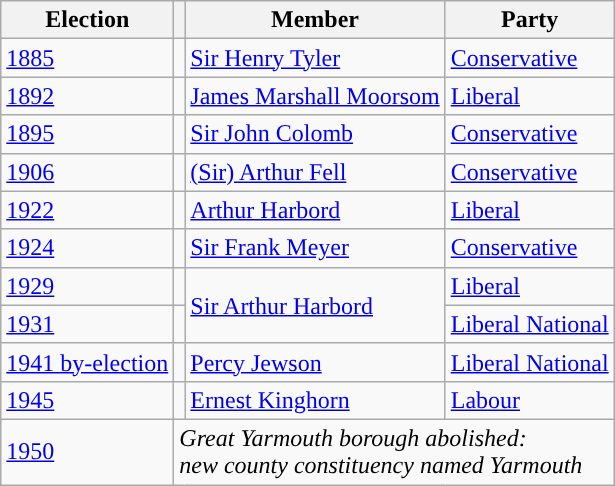<table class="wikitable">
<tr>
<th>Election</th>
<th></th>
<th>Member</th>
<th>Party</th>
</tr>
<tr>
<td><a href='#'>1885</a></td>
<td style="color:inherit;background-color: "></td>
<td><a href='#'>Sir Henry Tyler</a></td>
<td><a href='#'>Conservative</a></td>
</tr>
<tr>
<td><a href='#'>1892</a></td>
<td style="color:inherit;background-color: "></td>
<td><a href='#'>James Marshall Moorsom</a></td>
<td><a href='#'>Liberal</a></td>
</tr>
<tr>
<td><a href='#'>1895</a></td>
<td style="color:inherit;background-color: "></td>
<td><a href='#'>Sir John Colomb</a></td>
<td><a href='#'>Conservative</a></td>
</tr>
<tr>
<td><a href='#'>1906</a></td>
<td style="color:inherit;background-color: "></td>
<td><a href='#'>(Sir) Arthur Fell</a></td>
<td><a href='#'>Conservative</a></td>
</tr>
<tr>
<td><a href='#'>1922</a></td>
<td style="color:inherit;background-color: "></td>
<td><a href='#'>Arthur Harbord</a></td>
<td><a href='#'>Liberal</a></td>
</tr>
<tr>
<td><a href='#'>1924</a></td>
<td style="color:inherit;background-color: "></td>
<td><a href='#'>Sir Frank Meyer</a></td>
<td><a href='#'>Conservative</a></td>
</tr>
<tr>
<td><a href='#'>1929</a></td>
<td style="color:inherit;background-color: "></td>
<td rowspan="2"><a href='#'>Sir Arthur Harbord</a></td>
<td><a href='#'>Liberal</a></td>
</tr>
<tr>
<td><a href='#'>1931</a></td>
<td style="color:inherit;background-color: "></td>
<td><a href='#'>Liberal National</a></td>
</tr>
<tr>
<td><a href='#'>1941 by-election</a></td>
<td style="color:inherit;background-color: "></td>
<td><a href='#'>Percy Jewson</a></td>
<td><a href='#'>Liberal National</a></td>
</tr>
<tr>
<td><a href='#'>1945</a></td>
<td style="color:inherit;background-color: "></td>
<td><a href='#'>Ernest Kinghorn</a></td>
<td><a href='#'>Labour</a></td>
</tr>
<tr>
<td><a href='#'>1950</a></td>
<td colspan="3"><em>Great Yarmouth borough abolished:<br>new county constituency named Yarmouth</em></td>
</tr>
</table>
